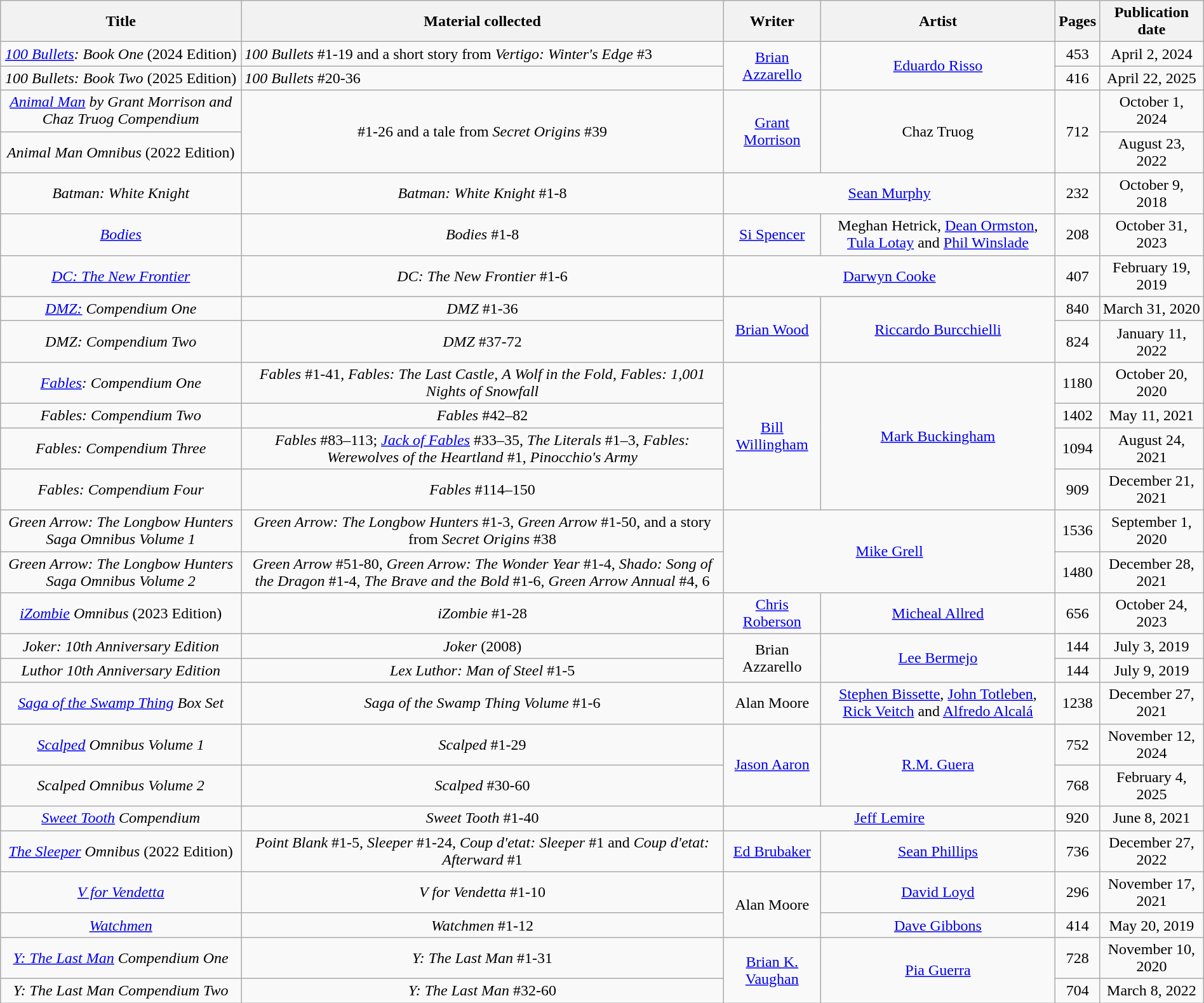<table class="wikitable mw-collapsible sortable" border="1" width="100%" style="text-align:center;">
<tr>
<th align="center" width="20%">Title</th>
<th align="center" class="unsortable">Material collected</th>
<th scope="col" align="center" class="unsortable">Writer</th>
<th scope="col" align="center" class="unsortable">Artist</th>
<th scope="col" align="center">Pages</th>
<th scope="col" align="center">Publication date</th>
</tr>
<tr>
<td><em><a href='#'>100 Bullets</a>: Book One</em> (2024 Edition)</td>
<td style="text-align:left;"><em>100 Bullets</em> #1-19 and a short story from <em>Vertigo: Winter's Edge</em> #3</td>
<td rowspan="2"><a href='#'>Brian Azzarello</a></td>
<td rowspan="2"><a href='#'>Eduardo Risso</a></td>
<td valign="middle" align="center">453</td>
<td valign="middle" align="center">April 2, 2024</td>
</tr>
<tr>
<td><em>100 Bullets: Book Two</em> (2025 Edition)</td>
<td style="text-align:left;"><em>100 Bullets</em> #20-36</td>
<td valign="middle" align="center">416</td>
<td valign="middle" align="center">April 22, 2025</td>
</tr>
<tr>
<td><em><a href='#'>Animal Man</a> by Grant Morrison and Chaz Truog Compendium</em></td>
<td rowspan="2">#1-26 and a tale from <em>Secret Origins</em> #39</td>
<td rowspan="2"><a href='#'>Grant Morrison</a></td>
<td rowspan="2">Chaz Truog</td>
<td rowspan="2">712</td>
<td>October 1, 2024</td>
</tr>
<tr>
<td><em>Animal Man Omnibus</em> (2022 Edition)</td>
<td>August 23, 2022</td>
</tr>
<tr>
<td><em>Batman: White Knight</em></td>
<td><em>Batman: White Knight</em> #1-8</td>
<td colspan="2"><a href='#'>Sean Murphy</a></td>
<td>232</td>
<td>October 9, 2018</td>
</tr>
<tr>
<td><em><a href='#'>Bodies</a></em></td>
<td><em>Bodies</em> #1-8</td>
<td><a href='#'>Si Spencer</a></td>
<td>Meghan Hetrick, <a href='#'>Dean Ormston</a>, <a href='#'>Tula Lotay</a> and <a href='#'>Phil Winslade</a></td>
<td>208</td>
<td>October 31, 2023</td>
</tr>
<tr>
<td><em><a href='#'>DC: The New Frontier</a></em></td>
<td><em>DC: The New Frontier</em> #1-6</td>
<td colspan="2"><a href='#'>Darwyn Cooke</a></td>
<td>407</td>
<td>February 19, 2019</td>
</tr>
<tr>
<td><em><a href='#'>DMZ:</a> Compendium One</em></td>
<td><em>DMZ</em> #1-36</td>
<td rowspan="2"><a href='#'>Brian Wood</a></td>
<td rowspan="2"><a href='#'>Riccardo Burcchielli</a></td>
<td>840</td>
<td>March 31, 2020</td>
</tr>
<tr>
<td><em>DMZ: Compendium Two</em></td>
<td><em>DMZ</em> #37-72</td>
<td>824</td>
<td>January 11, 2022</td>
</tr>
<tr>
<td><em><a href='#'>Fables</a>: Compendium One</em></td>
<td><em>Fables</em> #1-41, <em>Fables: The Last Castle</em>, <em>A Wolf in the Fold</em>, <em>Fables: 1,001 Nights of Snowfall</em></td>
<td rowspan="4"><a href='#'>Bill Willingham</a></td>
<td rowspan="4"><a href='#'>Mark Buckingham</a></td>
<td>1180</td>
<td>October 20, 2020</td>
</tr>
<tr>
<td><em>Fables: Compendium Two</em></td>
<td><em>Fables</em> #42–82</td>
<td>1402</td>
<td>May 11, 2021</td>
</tr>
<tr>
<td><em>Fables: Compendium Three</em></td>
<td><em>Fables</em> #83–113; <em><a href='#'>Jack of Fables</a></em> #33–35, <em>The Literals</em> #1–3, <em>Fables: Werewolves of the Heartland</em> #1, <em>Pinocchio's Army</em></td>
<td>1094</td>
<td>August 24, 2021</td>
</tr>
<tr>
<td><em>Fables: Compendium Four</em></td>
<td><em>Fables</em> #114–150</td>
<td>909</td>
<td>December 21, 2021</td>
</tr>
<tr>
<td><em>Green Arrow: The Longbow Hunters Saga Omnibus Volume 1</em></td>
<td><em>Green Arrow: The Longbow Hunters</em> #1-3, <em>Green Arrow</em> #1-50, and a story from <em>Secret Origins</em> #38</td>
<td colspan="2" rowspan="2"><a href='#'>Mike Grell</a></td>
<td>1536</td>
<td>September 1, 2020</td>
</tr>
<tr>
<td><em>Green Arrow: The Longbow Hunters Saga Omnibus Volume 2</em></td>
<td><em>Green Arrow</em> #51-80, <em>Green Arrow: The Wonder Year</em> #1-4, <em>Shado: Song of the Dragon</em> #1-4, <em>The Brave and the Bold</em> #1-6, <em>Green Arrow Annual</em> #4, 6</td>
<td>1480</td>
<td>December 28, 2021</td>
</tr>
<tr>
<td><em><a href='#'>iZombie</a> Omnibus</em> (2023 Edition)</td>
<td><em>iZombie</em> #1-28</td>
<td><a href='#'>Chris Roberson</a></td>
<td><a href='#'>Micheal Allred</a></td>
<td>656</td>
<td>October 24, 2023</td>
</tr>
<tr>
<td><em>Joker: 10th Anniversary Edition</em></td>
<td><em>Joker</em> (2008)</td>
<td rowspan="2">Brian Azzarello</td>
<td rowspan="2"><a href='#'>Lee Bermejo</a></td>
<td>144</td>
<td>July 3, 2019</td>
</tr>
<tr>
<td><em>Luthor 10th Anniversary Edition</em></td>
<td><em>Lex Luthor: Man of Steel</em> #1-5</td>
<td>144</td>
<td>July 9, 2019</td>
</tr>
<tr>
<td><em><a href='#'>Saga of the Swamp Thing</a> Box Set</em></td>
<td><em>Saga of the Swamp Thing Volume</em> #1-6</td>
<td>Alan Moore</td>
<td><a href='#'>Stephen Bissette</a>, <a href='#'>John Totleben</a>, <a href='#'>Rick Veitch</a> and <a href='#'>Alfredo Alcalá</a></td>
<td>1238</td>
<td>December 27, 2021</td>
</tr>
<tr>
<td><em><a href='#'>Scalped</a> Omnibus Volume 1</em></td>
<td><em>Scalped</em> #1-29</td>
<td rowspan="2"><a href='#'>Jason Aaron</a></td>
<td rowspan="2"><a href='#'>R.M. Guera</a></td>
<td>752</td>
<td>November 12, 2024</td>
</tr>
<tr>
<td><em>Scalped Omnibus Volume 2</em></td>
<td><em>Scalped</em> #30-60</td>
<td>768</td>
<td>February 4, 2025</td>
</tr>
<tr>
<td><em><a href='#'>Sweet Tooth</a> Compendium</em></td>
<td><em>Sweet Tooth</em> #1-40</td>
<td colspan="2"><a href='#'>Jeff Lemire</a></td>
<td>920</td>
<td>June 8, 2021</td>
</tr>
<tr>
<td><em><a href='#'>The Sleeper</a> Omnibus</em> (2022 Edition)</td>
<td><em>Point Blank</em> #1-5, <em>Sleeper</em> #1-24, <em>Coup d'etat: Sleeper</em> #1 and <em>Coup d'etat: Afterward</em> #1</td>
<td><a href='#'>Ed Brubaker</a></td>
<td><a href='#'>Sean Phillips</a></td>
<td>736</td>
<td>December 27, 2022</td>
</tr>
<tr>
<td><em><a href='#'>V for Vendetta</a></em></td>
<td><em>V for Vendetta</em> #1-10</td>
<td rowspan="2">Alan Moore</td>
<td><a href='#'>David Loyd</a></td>
<td>296</td>
<td>November 17, 2021</td>
</tr>
<tr>
<td><em><a href='#'>Watchmen</a></em></td>
<td><em>Watchmen</em> #1-12</td>
<td><a href='#'>Dave Gibbons</a></td>
<td>414</td>
<td>May 20, 2019</td>
</tr>
<tr>
<td><em><a href='#'>Y: The Last Man</a> Compendium One</em></td>
<td><em>Y: The Last Man</em> #1-31</td>
<td rowspan="2"><a href='#'>Brian K. Vaughan</a></td>
<td rowspan="2"><a href='#'>Pia Guerra</a></td>
<td>728</td>
<td>November 10, 2020</td>
</tr>
<tr>
<td><em>Y: The Last Man Compendium Two</em></td>
<td><em>Y: The Last Man</em> #32-60</td>
<td>704</td>
<td>March 8, 2022</td>
</tr>
</table>
